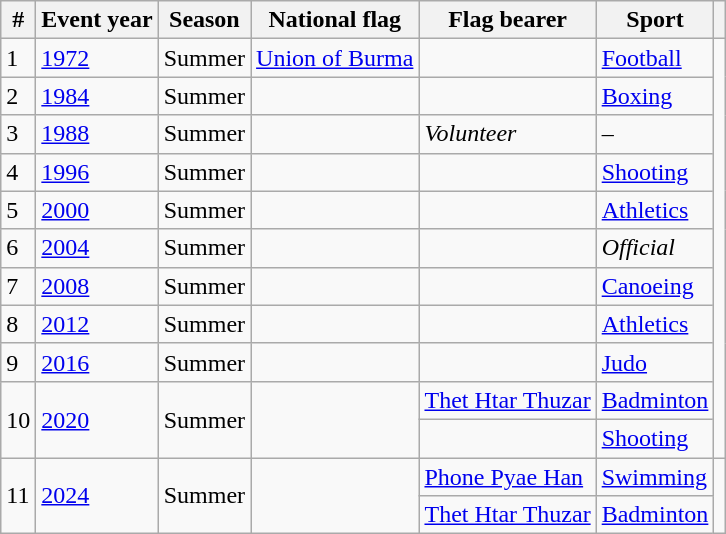<table class="wikitable sortable">
<tr>
<th>#</th>
<th>Event year</th>
<th>Season</th>
<th>National flag</th>
<th>Flag bearer</th>
<th>Sport</th>
<th></th>
</tr>
<tr>
<td>1</td>
<td><a href='#'>1972</a></td>
<td>Summer</td>
<td> <a href='#'>Union of Burma</a></td>
<td></td>
<td><a href='#'>Football</a></td>
<td rowspan=11></td>
</tr>
<tr>
<td>2</td>
<td><a href='#'>1984</a></td>
<td>Summer</td>
<td></td>
<td></td>
<td><a href='#'>Boxing</a></td>
</tr>
<tr>
<td>3</td>
<td><a href='#'>1988</a></td>
<td>Summer</td>
<td></td>
<td><em>Volunteer</em></td>
<td>–</td>
</tr>
<tr>
<td>4</td>
<td><a href='#'>1996</a></td>
<td>Summer</td>
<td></td>
<td></td>
<td><a href='#'>Shooting</a></td>
</tr>
<tr>
<td>5</td>
<td><a href='#'>2000</a></td>
<td>Summer</td>
<td></td>
<td></td>
<td><a href='#'>Athletics</a></td>
</tr>
<tr>
<td>6</td>
<td><a href='#'>2004</a></td>
<td>Summer</td>
<td></td>
<td></td>
<td><em>Official</em></td>
</tr>
<tr>
<td>7</td>
<td><a href='#'>2008</a></td>
<td>Summer</td>
<td></td>
<td></td>
<td><a href='#'>Canoeing</a></td>
</tr>
<tr>
<td>8</td>
<td><a href='#'>2012</a></td>
<td>Summer</td>
<td></td>
<td></td>
<td><a href='#'>Athletics</a></td>
</tr>
<tr>
<td>9</td>
<td><a href='#'>2016</a></td>
<td>Summer</td>
<td></td>
<td></td>
<td><a href='#'>Judo</a></td>
</tr>
<tr>
<td rowspan=2>10</td>
<td rowspan=2><a href='#'>2020</a></td>
<td rowspan=2>Summer</td>
<td rowspan=2></td>
<td><a href='#'>Thet Htar Thuzar</a></td>
<td><a href='#'>Badminton</a></td>
</tr>
<tr>
<td></td>
<td><a href='#'>Shooting</a></td>
</tr>
<tr>
<td rowspan=2>11</td>
<td rowspan=2><a href='#'>2024</a></td>
<td rowspan=2>Summer</td>
<td rowspan=2></td>
<td><a href='#'>Phone Pyae Han</a></td>
<td><a href='#'>Swimming</a></td>
<td rowspan=2></td>
</tr>
<tr>
<td><a href='#'>Thet Htar Thuzar</a></td>
<td><a href='#'>Badminton</a></td>
</tr>
</table>
